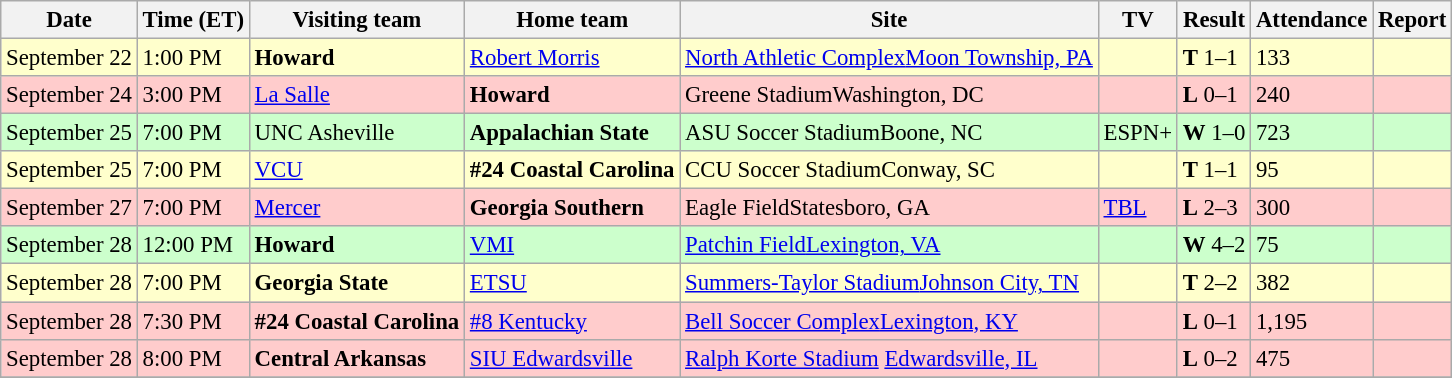<table class="wikitable" style="font-size:95%;">
<tr>
<th>Date</th>
<th>Time (ET)</th>
<th>Visiting team</th>
<th>Home team</th>
<th>Site</th>
<th>TV</th>
<th>Result</th>
<th>Attendance</th>
<th>Report</th>
</tr>
<tr style="background:#ffc;">
<td>September 22</td>
<td>1:00 PM</td>
<td><strong>Howard</strong></td>
<td><a href='#'>Robert Morris</a></td>
<td><a href='#'>North Athletic Complex</a><a href='#'>Moon Township, PA</a></td>
<td></td>
<td><strong>T</strong> 1–1 </td>
<td>133</td>
<td></td>
</tr>
<tr bgcolor="#fcc">
<td>September 24</td>
<td>3:00 PM</td>
<td><a href='#'>La Salle</a></td>
<td><strong>Howard</strong></td>
<td>Greene StadiumWashington, DC</td>
<td></td>
<td><strong>L</strong> 0–1</td>
<td>240</td>
<td></td>
</tr>
<tr bgcolor="#cfc">
<td>September 25</td>
<td>7:00 PM</td>
<td>UNC Asheville</td>
<td><strong>Appalachian State</strong></td>
<td>ASU Soccer StadiumBoone, NC</td>
<td>ESPN+</td>
<td><strong>W</strong> 1–0</td>
<td>723</td>
<td></td>
</tr>
<tr style="background:#ffc;">
<td>September 25</td>
<td>7:00 PM</td>
<td><a href='#'>VCU</a></td>
<td><strong>#24 Coastal Carolina</strong></td>
<td>CCU Soccer StadiumConway, SC</td>
<td></td>
<td><strong>T</strong> 1–1 </td>
<td>95</td>
<td></td>
</tr>
<tr bgcolor="#fcc">
<td>September 27</td>
<td>7:00 PM</td>
<td><a href='#'>Mercer</a></td>
<td><strong>Georgia Southern</strong></td>
<td>Eagle FieldStatesboro, GA</td>
<td><a href='#'>TBL</a></td>
<td><strong>L</strong> 2–3</td>
<td>300</td>
<td></td>
</tr>
<tr bgcolor="#cfc">
<td>September 28</td>
<td>12:00 PM</td>
<td><strong>Howard</strong></td>
<td><a href='#'>VMI</a></td>
<td><a href='#'>Patchin Field</a><a href='#'>Lexington, VA</a></td>
<td></td>
<td><strong>W</strong> 4–2</td>
<td>75</td>
<td></td>
</tr>
<tr style="background:#ffc;">
<td>September 28</td>
<td>7:00 PM</td>
<td><strong>Georgia State</strong></td>
<td><a href='#'>ETSU</a></td>
<td><a href='#'>Summers-Taylor Stadium</a><a href='#'>Johnson City, TN</a></td>
<td></td>
<td><strong>T</strong> 2–2 </td>
<td>382</td>
<td></td>
</tr>
<tr bgcolor="#fcc">
<td>September 28</td>
<td>7:30 PM</td>
<td><strong>#24 Coastal Carolina</strong></td>
<td><a href='#'>#8 Kentucky</a></td>
<td><a href='#'>Bell Soccer Complex</a><a href='#'>Lexington, KY</a></td>
<td></td>
<td><strong>L</strong> 0–1</td>
<td>1,195</td>
<td></td>
</tr>
<tr bgcolor="#fcc">
<td>September 28</td>
<td>8:00 PM</td>
<td><strong>Central Arkansas</strong></td>
<td><a href='#'>SIU Edwardsville</a></td>
<td><a href='#'>Ralph Korte Stadium</a> <a href='#'>Edwardsville, IL</a></td>
<td></td>
<td><strong>L</strong> 0–2</td>
<td>475</td>
<td></td>
</tr>
<tr>
</tr>
</table>
